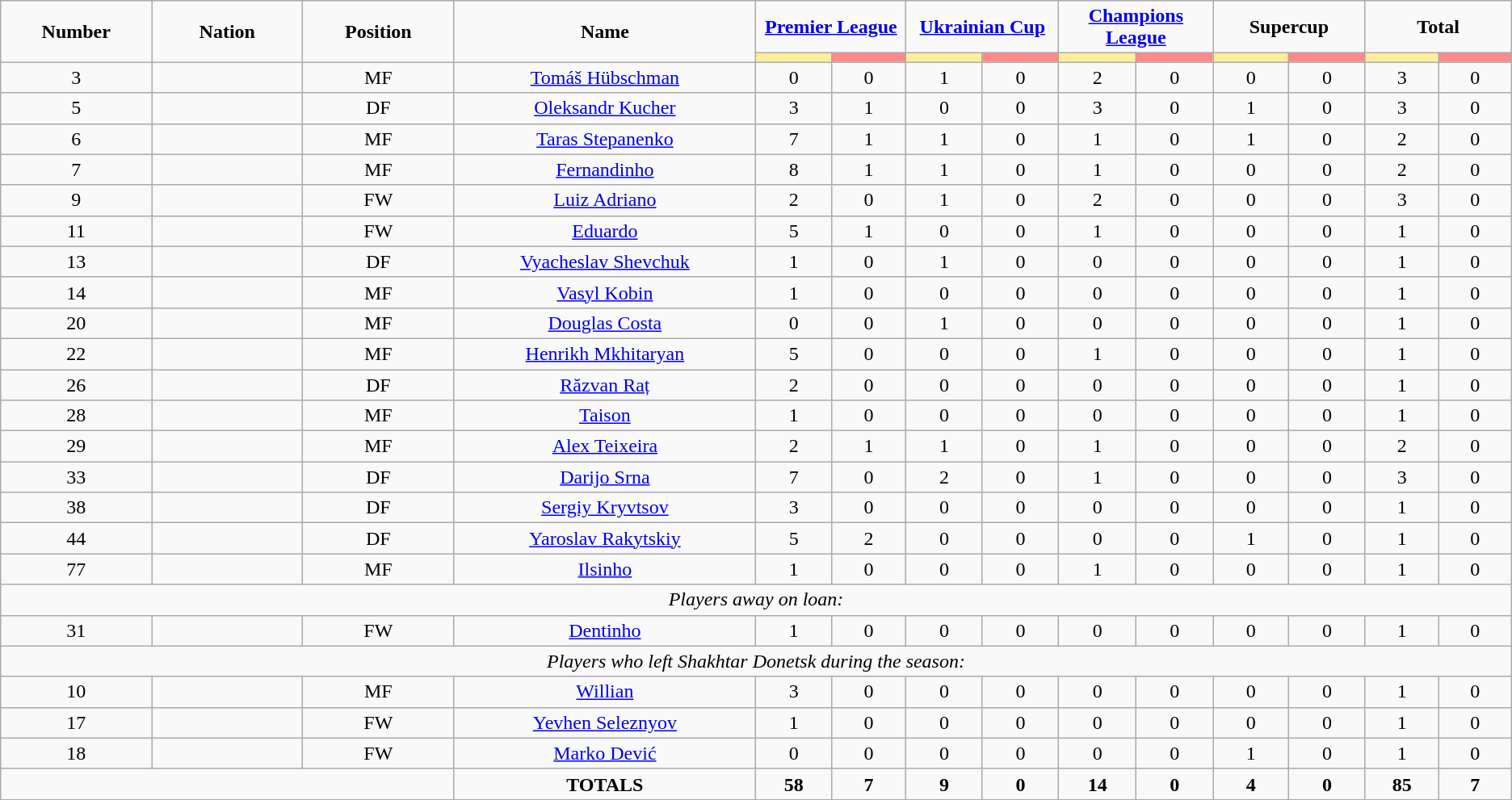<table class="wikitable" style="font-size: 100%; text-align: center;">
<tr>
<td rowspan="2" width="10%" align="center"><strong>Number</strong></td>
<td rowspan="2" width="10%" align="center"><strong>Nation</strong></td>
<td rowspan="2" width="10%" align="center"><strong>Position</strong></td>
<td rowspan="2" width="20%" align="center"><strong>Name</strong></td>
<td colspan="2" align="center"><strong><a href='#'>Premier League</a></strong></td>
<td colspan="2" align="center"><strong><a href='#'>Ukrainian Cup</a></strong></td>
<td colspan="2" align="center"><strong><a href='#'>Champions League</a></strong></td>
<td colspan="2" align="center"><strong>Supercup</strong></td>
<td colspan="2" align="center"><strong>Total</strong></td>
</tr>
<tr>
<th width=60 style="background: #FFEE99"></th>
<th width=60 style="background: #FF8888"></th>
<th width=60 style="background: #FFEE99"></th>
<th width=60 style="background: #FF8888"></th>
<th width=60 style="background: #FFEE99"></th>
<th width=60 style="background: #FF8888"></th>
<th width=60 style="background: #FFEE99"></th>
<th width=60 style="background: #FF8888"></th>
<th width=60 style="background: #FFEE99"></th>
<th width=60 style="background: #FF8888"></th>
</tr>
<tr>
<td>3</td>
<td></td>
<td>MF</td>
<td><a href='#'>Tomáš Hübschman</a></td>
<td>0</td>
<td>0</td>
<td>1</td>
<td>0</td>
<td>2</td>
<td>0</td>
<td>0</td>
<td>0</td>
<td>3</td>
<td>0</td>
</tr>
<tr>
<td>5</td>
<td></td>
<td>DF</td>
<td><a href='#'>Oleksandr Kucher</a></td>
<td>3</td>
<td>1</td>
<td>0</td>
<td>0</td>
<td>3</td>
<td>0</td>
<td>1</td>
<td>0</td>
<td>3</td>
<td>0</td>
</tr>
<tr>
<td>6</td>
<td></td>
<td>MF</td>
<td><a href='#'>Taras Stepanenko</a></td>
<td>7</td>
<td>1</td>
<td>1</td>
<td>0</td>
<td>1</td>
<td>0</td>
<td>1</td>
<td>0</td>
<td>2</td>
<td>0</td>
</tr>
<tr>
<td>7</td>
<td></td>
<td>MF</td>
<td><a href='#'>Fernandinho</a></td>
<td>8</td>
<td>1</td>
<td>1</td>
<td>0</td>
<td>1</td>
<td>0</td>
<td>0</td>
<td>0</td>
<td>2</td>
<td>0</td>
</tr>
<tr>
<td>9</td>
<td></td>
<td>FW</td>
<td><a href='#'>Luiz Adriano</a></td>
<td>2</td>
<td>0</td>
<td>1</td>
<td>0</td>
<td>2</td>
<td>0</td>
<td>0</td>
<td>0</td>
<td>3</td>
<td>0</td>
</tr>
<tr>
<td>11</td>
<td></td>
<td>FW</td>
<td><a href='#'>Eduardo</a></td>
<td>5</td>
<td>1</td>
<td>0</td>
<td>0</td>
<td>1</td>
<td>0</td>
<td>0</td>
<td>0</td>
<td>1</td>
<td>0</td>
</tr>
<tr>
<td>13</td>
<td></td>
<td>DF</td>
<td><a href='#'>Vyacheslav Shevchuk</a></td>
<td>1</td>
<td>0</td>
<td>1</td>
<td>0</td>
<td>0</td>
<td>0</td>
<td>0</td>
<td>0</td>
<td>1</td>
<td>0</td>
</tr>
<tr>
<td>14</td>
<td></td>
<td>MF</td>
<td><a href='#'>Vasyl Kobin</a></td>
<td>1</td>
<td>0</td>
<td>0</td>
<td>0</td>
<td>0</td>
<td>0</td>
<td>0</td>
<td>0</td>
<td>1</td>
<td>0</td>
</tr>
<tr>
<td>20</td>
<td></td>
<td>MF</td>
<td><a href='#'>Douglas Costa</a></td>
<td>0</td>
<td>0</td>
<td>1</td>
<td>0</td>
<td>0</td>
<td>0</td>
<td>0</td>
<td>0</td>
<td>1</td>
<td>0</td>
</tr>
<tr>
<td>22</td>
<td></td>
<td>MF</td>
<td><a href='#'>Henrikh Mkhitaryan</a></td>
<td>5</td>
<td>0</td>
<td>0</td>
<td>0</td>
<td>1</td>
<td>0</td>
<td>0</td>
<td>0</td>
<td>1</td>
<td>0</td>
</tr>
<tr>
<td>26</td>
<td></td>
<td>DF</td>
<td><a href='#'>Răzvan Raț</a></td>
<td>2</td>
<td>0</td>
<td>0</td>
<td>0</td>
<td>0</td>
<td>0</td>
<td>0</td>
<td>0</td>
<td>1</td>
<td>0</td>
</tr>
<tr>
<td>28</td>
<td></td>
<td>MF</td>
<td><a href='#'>Taison</a></td>
<td>1</td>
<td>0</td>
<td>0</td>
<td>0</td>
<td>0</td>
<td>0</td>
<td>0</td>
<td>0</td>
<td>1</td>
<td>0</td>
</tr>
<tr>
<td>29</td>
<td></td>
<td>MF</td>
<td><a href='#'>Alex Teixeira</a></td>
<td>2</td>
<td>1</td>
<td>1</td>
<td>0</td>
<td>1</td>
<td>0</td>
<td>0</td>
<td>0</td>
<td>2</td>
<td>0</td>
</tr>
<tr>
<td>33</td>
<td></td>
<td>DF</td>
<td><a href='#'>Darijo Srna</a></td>
<td>7</td>
<td>0</td>
<td>2</td>
<td>0</td>
<td>1</td>
<td>0</td>
<td>0</td>
<td>0</td>
<td>3</td>
<td>0</td>
</tr>
<tr>
<td>38</td>
<td></td>
<td>DF</td>
<td><a href='#'>Sergiy Kryvtsov</a></td>
<td>3</td>
<td>0</td>
<td>0</td>
<td>0</td>
<td>0</td>
<td>0</td>
<td>0</td>
<td>0</td>
<td>1</td>
<td>0</td>
</tr>
<tr>
<td>44</td>
<td></td>
<td>DF</td>
<td><a href='#'>Yaroslav Rakytskiy</a></td>
<td>5</td>
<td>2</td>
<td>0</td>
<td>0</td>
<td>0</td>
<td>0</td>
<td>1</td>
<td>0</td>
<td>1</td>
<td>0</td>
</tr>
<tr>
<td>77</td>
<td></td>
<td>MF</td>
<td><a href='#'>Ilsinho</a></td>
<td>1</td>
<td>0</td>
<td>0</td>
<td>0</td>
<td>1</td>
<td>0</td>
<td>0</td>
<td>0</td>
<td>1</td>
<td>0</td>
</tr>
<tr>
<td colspan="16"><em>Players away on loan:</em></td>
</tr>
<tr>
<td>31</td>
<td></td>
<td>FW</td>
<td><a href='#'>Dentinho</a></td>
<td>1</td>
<td>0</td>
<td>0</td>
<td>0</td>
<td>0</td>
<td>0</td>
<td>0</td>
<td>0</td>
<td>1</td>
<td>0</td>
</tr>
<tr>
<td colspan="16"><em>Players who left Shakhtar Donetsk during the season:</em></td>
</tr>
<tr>
<td>10</td>
<td></td>
<td>MF</td>
<td><a href='#'>Willian</a></td>
<td>3</td>
<td>0</td>
<td>0</td>
<td>0</td>
<td>0</td>
<td>0</td>
<td>0</td>
<td>0</td>
<td>1</td>
<td>0</td>
</tr>
<tr>
<td>17</td>
<td></td>
<td>FW</td>
<td><a href='#'>Yevhen Seleznyov</a></td>
<td>1</td>
<td>0</td>
<td>0</td>
<td>0</td>
<td>0</td>
<td>0</td>
<td>0</td>
<td>0</td>
<td>1</td>
<td>0</td>
</tr>
<tr>
<td>18</td>
<td></td>
<td>FW</td>
<td><a href='#'>Marko Dević</a></td>
<td>0</td>
<td>0</td>
<td>0</td>
<td>0</td>
<td>0</td>
<td>0</td>
<td>1</td>
<td>0</td>
<td>1</td>
<td>0</td>
</tr>
<tr>
<td colspan="3"></td>
<td><strong>TOTALS</strong></td>
<td><strong>58</strong></td>
<td><strong>7</strong></td>
<td><strong>9</strong></td>
<td><strong>0</strong></td>
<td><strong>14</strong></td>
<td><strong>0</strong></td>
<td><strong>4</strong></td>
<td><strong>0</strong></td>
<td><strong>85</strong></td>
<td><strong>7</strong></td>
</tr>
</table>
